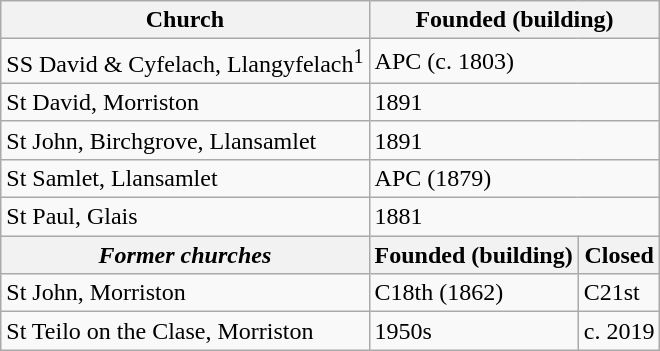<table class="wikitable">
<tr>
<th>Church</th>
<th colspan="2">Founded (building)</th>
</tr>
<tr>
<td>SS David & Cyfelach, Llangyfelach<sup>1</sup></td>
<td colspan="2">APC (c. 1803)</td>
</tr>
<tr>
<td>St David, Morriston</td>
<td colspan="2">1891</td>
</tr>
<tr>
<td>St John, Birchgrove, Llansamlet</td>
<td colspan="2">1891</td>
</tr>
<tr>
<td>St Samlet, Llansamlet</td>
<td colspan="2">APC (1879)</td>
</tr>
<tr>
<td>St Paul, Glais</td>
<td colspan="2">1881</td>
</tr>
<tr>
<th><em>Former churches</em></th>
<th>Founded (building)</th>
<th>Closed</th>
</tr>
<tr>
<td>St John, Morriston</td>
<td>C18th (1862)</td>
<td>C21st</td>
</tr>
<tr>
<td>St Teilo on the Clase, Morriston</td>
<td>1950s</td>
<td>c. 2019</td>
</tr>
</table>
